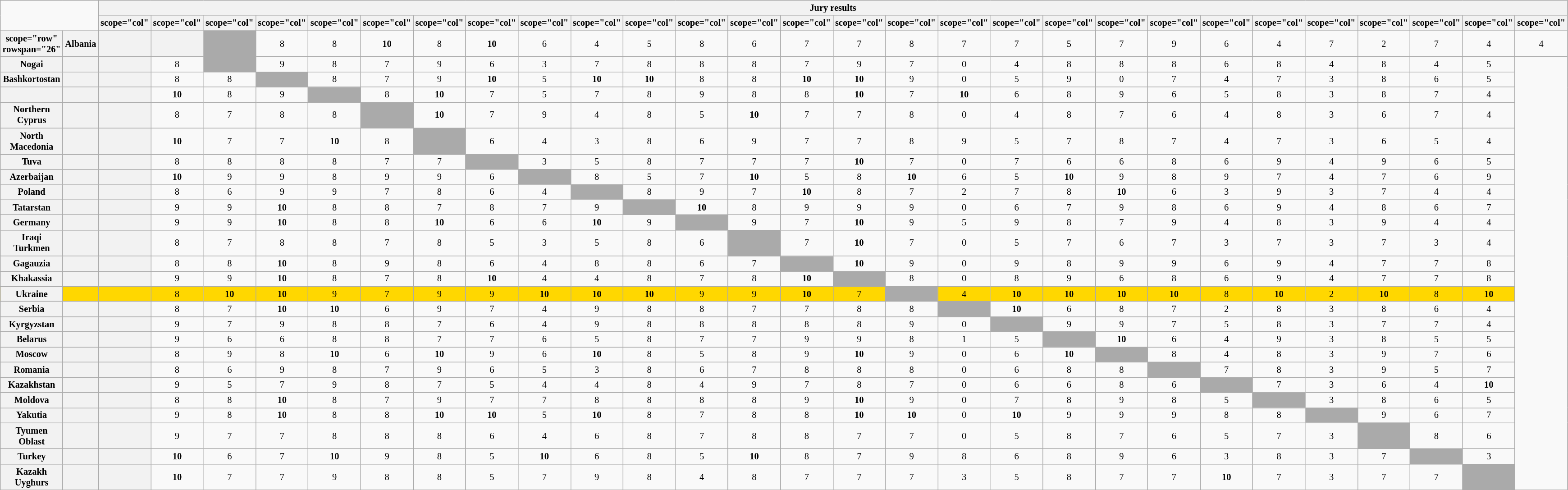<table class="wikitable plainrowheaders" style="text-align:center;font-size:85%">
<tr>
<td colspan="2" rowspan="2"></td>
<th scope="col" colspan="28">Jury results</th>
</tr>
<tr>
<th>scope="col" </th>
<th>scope="col" </th>
<th>scope="col" </th>
<th>scope="col" </th>
<th>scope="col" </th>
<th>scope="col" </th>
<th>scope="col" </th>
<th>scope="col" </th>
<th>scope="col" </th>
<th>scope="col" </th>
<th>scope="col" </th>
<th>scope="col" </th>
<th>scope="col" </th>
<th>scope="col" </th>
<th>scope="col" </th>
<th>scope="col" </th>
<th>scope="col" </th>
<th>scope="col" </th>
<th>scope="col" </th>
<th>scope="col" </th>
<th>scope="col" </th>
<th>scope="col" </th>
<th>scope="col" </th>
<th>scope="col" </th>
<th>scope="col" </th>
<th>scope="col" </th>
<th>scope="col" </th>
<th>scope="col" </th>
</tr>
<tr>
<th>scope="row" rowspan="26" </th>
<th scope="row">Albania</th>
<td style="background:#f2f2f2"></td>
<td style="background:#f2f2f2"></td>
<td style="background:#aaa"></td>
<td>8</td>
<td>8</td>
<td><strong>10</strong></td>
<td>8</td>
<td><strong>10</strong></td>
<td>6</td>
<td>4</td>
<td>5</td>
<td>8</td>
<td>6</td>
<td>7</td>
<td>7</td>
<td>8</td>
<td>7</td>
<td>7</td>
<td>5</td>
<td>7</td>
<td>9</td>
<td>6</td>
<td>4</td>
<td>7</td>
<td>2</td>
<td>7</td>
<td>4</td>
<td>4</td>
</tr>
<tr>
<th scope="row">Nogai</th>
<td style="background:#f2f2f2"></td>
<td style="background:#f2f2f2"></td>
<td>8</td>
<td style="background:#aaa"></td>
<td>9</td>
<td>8</td>
<td>7</td>
<td>9</td>
<td>6</td>
<td>3</td>
<td>7</td>
<td>8</td>
<td>8</td>
<td>8</td>
<td>7</td>
<td>9</td>
<td>7</td>
<td>0</td>
<td>4</td>
<td>8</td>
<td>8</td>
<td>8</td>
<td>6</td>
<td>8</td>
<td>4</td>
<td>8</td>
<td>4</td>
<td>5</td>
</tr>
<tr>
<th scope="row">Bashkortostan</th>
<td style="background:#f2f2f2"></td>
<td style="background:#f2f2f2"></td>
<td>8</td>
<td>8</td>
<td style="background:#aaa"></td>
<td>8</td>
<td>7</td>
<td>9</td>
<td><strong>10</strong></td>
<td>5</td>
<td><strong>10</strong></td>
<td><strong>10</strong></td>
<td>8</td>
<td>8</td>
<td><strong>10</strong></td>
<td><strong>10</strong></td>
<td>9</td>
<td>0</td>
<td>5</td>
<td>9</td>
<td>0</td>
<td>7</td>
<td>4</td>
<td>7</td>
<td>3</td>
<td>8</td>
<td>6</td>
<td>5</td>
</tr>
<tr>
<th scope="row"></th>
<td style="background:#f2f2f2"></td>
<td style="background:#f2f2f2"></td>
<td><strong>10</strong></td>
<td>8</td>
<td>9</td>
<td style="background:#aaa"></td>
<td>8</td>
<td><strong>10</strong></td>
<td>7</td>
<td>5</td>
<td>7</td>
<td>8</td>
<td>9</td>
<td>8</td>
<td>8</td>
<td><strong>10</strong></td>
<td>7</td>
<td><strong>10</strong></td>
<td>6</td>
<td>8</td>
<td>9</td>
<td>6</td>
<td>5</td>
<td>8</td>
<td>3</td>
<td>8</td>
<td>7</td>
<td>4</td>
</tr>
<tr>
<th scope="row">Northern Cyprus</th>
<td style="background:#f2f2f2"></td>
<td style="background:#f2f2f2"></td>
<td>8</td>
<td>7</td>
<td>8</td>
<td>8</td>
<td style="background:#aaa"></td>
<td><strong>10</strong></td>
<td>7</td>
<td>9</td>
<td>4</td>
<td>8</td>
<td>5</td>
<td><strong>10</strong></td>
<td>7</td>
<td>7</td>
<td>8</td>
<td>0</td>
<td>4</td>
<td>8</td>
<td>7</td>
<td>6</td>
<td>4</td>
<td>8</td>
<td>3</td>
<td>6</td>
<td>7</td>
<td>4</td>
</tr>
<tr>
<th scope="row">North Macedonia</th>
<td style="background:#f2f2f2"></td>
<td style="background:#f2f2f2"></td>
<td><strong>10</strong></td>
<td>7</td>
<td>7</td>
<td><strong>10</strong></td>
<td>8</td>
<td style="background:#aaa"></td>
<td>6</td>
<td>4</td>
<td>3</td>
<td>8</td>
<td>6</td>
<td>9</td>
<td>7</td>
<td>7</td>
<td>8</td>
<td>9</td>
<td>5</td>
<td>7</td>
<td>8</td>
<td>7</td>
<td>4</td>
<td>7</td>
<td>3</td>
<td>6</td>
<td>5</td>
<td>4</td>
</tr>
<tr>
<th scope="row">Tuva</th>
<td style="background:#f2f2f2"></td>
<td style="background:#f2f2f2"></td>
<td>8</td>
<td>8</td>
<td>8</td>
<td>8</td>
<td>7</td>
<td>7</td>
<td style="background:#aaa"></td>
<td>3</td>
<td>5</td>
<td>8</td>
<td>7</td>
<td>7</td>
<td>7</td>
<td><strong>10</strong></td>
<td>7</td>
<td>0</td>
<td>7</td>
<td>6</td>
<td>6</td>
<td>8</td>
<td>6</td>
<td>9</td>
<td>4</td>
<td>9</td>
<td>6</td>
<td>5</td>
</tr>
<tr>
<th scope="row">Azerbaijan</th>
<td style="background:#f2f2f2"></td>
<td style="background:#f2f2f2"></td>
<td><strong>10</strong></td>
<td>9</td>
<td>9</td>
<td>8</td>
<td>9</td>
<td>9</td>
<td>6</td>
<td style="background:#aaa"></td>
<td>8</td>
<td>5</td>
<td>7</td>
<td><strong>10</strong></td>
<td>5</td>
<td>8</td>
<td><strong>10</strong></td>
<td>6</td>
<td>5</td>
<td><strong>10</strong></td>
<td>9</td>
<td>8</td>
<td>9</td>
<td>7</td>
<td>4</td>
<td>7</td>
<td>6</td>
<td>9</td>
</tr>
<tr>
<th scope="row">Poland</th>
<td style="background:#f2f2f2"></td>
<td style="background:#f2f2f2"></td>
<td>8</td>
<td>6</td>
<td>9</td>
<td>9</td>
<td>7</td>
<td>8</td>
<td>6</td>
<td>4</td>
<td style="background:#aaa"></td>
<td>8</td>
<td>9</td>
<td>7</td>
<td><strong>10</strong></td>
<td>8</td>
<td>7</td>
<td>2</td>
<td>7</td>
<td>8</td>
<td><strong>10</strong></td>
<td>6</td>
<td>3</td>
<td>9</td>
<td>3</td>
<td>7</td>
<td>4</td>
<td>4</td>
</tr>
<tr>
<th scope="row">Tatarstan</th>
<td style="background:#f2f2f2"></td>
<td style="background:#f2f2f2"></td>
<td>9</td>
<td>9</td>
<td><strong>10</strong></td>
<td>8</td>
<td>8</td>
<td>7</td>
<td>8</td>
<td>7</td>
<td>9</td>
<td style="background:#aaa"></td>
<td><strong>10</strong></td>
<td>8</td>
<td>9</td>
<td>9</td>
<td>9</td>
<td>0</td>
<td>6</td>
<td>7</td>
<td>9</td>
<td>8</td>
<td>6</td>
<td>9</td>
<td>4</td>
<td>8</td>
<td>6</td>
<td>7</td>
</tr>
<tr>
<th scope="row">Germany</th>
<td style="background:#f2f2f2"></td>
<td style="background:#f2f2f2"></td>
<td>9</td>
<td>9</td>
<td><strong>10</strong></td>
<td>8</td>
<td>8</td>
<td><strong>10</strong></td>
<td>6</td>
<td>6</td>
<td><strong>10</strong></td>
<td>9</td>
<td style="background:#aaa"></td>
<td>9</td>
<td>7</td>
<td><strong>10</strong></td>
<td>9</td>
<td>5</td>
<td>9</td>
<td>8</td>
<td>7</td>
<td>9</td>
<td>4</td>
<td>8</td>
<td>3</td>
<td>9</td>
<td>4</td>
<td>4</td>
</tr>
<tr>
<th scope="row">Iraqi Turkmen</th>
<td style="background:#f2f2f2"></td>
<td style="background:#f2f2f2"></td>
<td>8</td>
<td>7</td>
<td>8</td>
<td>8</td>
<td>7</td>
<td>8</td>
<td>5</td>
<td>3</td>
<td>5</td>
<td>8</td>
<td>6</td>
<td style="background:#aaa"></td>
<td>7</td>
<td><strong>10</strong></td>
<td>7</td>
<td>0</td>
<td>5</td>
<td>7</td>
<td>6</td>
<td>7</td>
<td>3</td>
<td>7</td>
<td>3</td>
<td>7</td>
<td>3</td>
<td>4</td>
</tr>
<tr>
<th scope="row">Gagauzia</th>
<td style="background:#f2f2f2"></td>
<td style="background:#f2f2f2"></td>
<td>8</td>
<td>8</td>
<td><strong>10</strong></td>
<td>8</td>
<td>9</td>
<td>8</td>
<td>6</td>
<td>4</td>
<td>8</td>
<td>8</td>
<td>6</td>
<td>7</td>
<td style="background:#aaa"></td>
<td><strong>10</strong></td>
<td>9</td>
<td>0</td>
<td>9</td>
<td>8</td>
<td>9</td>
<td>9</td>
<td>6</td>
<td>9</td>
<td>4</td>
<td>7</td>
<td>7</td>
<td>8</td>
</tr>
<tr>
<th scope="row">Khakassia</th>
<td style="background:#f2f2f2"></td>
<td style="background:#f2f2f2"></td>
<td>9</td>
<td>9</td>
<td><strong>10</strong></td>
<td>8</td>
<td>7</td>
<td>8</td>
<td><strong>10</strong></td>
<td>4</td>
<td>4</td>
<td>8</td>
<td>7</td>
<td>8</td>
<td><strong>10</strong></td>
<td style="background:#aaa"></td>
<td>8</td>
<td>0</td>
<td>8</td>
<td>9</td>
<td>6</td>
<td>8</td>
<td>6</td>
<td>9</td>
<td>4</td>
<td>7</td>
<td>7</td>
<td>8</td>
</tr>
<tr style="background:gold">
<th scope="row">Ukraine</th>
<td style="font-weight:bold"></td>
<td style="font-weight:bold"></td>
<td>8</td>
<td><strong>10</strong></td>
<td><strong>10</strong></td>
<td>9</td>
<td>7</td>
<td>9</td>
<td>9</td>
<td><strong>10</strong></td>
<td><strong>10</strong></td>
<td><strong>10</strong></td>
<td>9</td>
<td>9</td>
<td><strong>10</strong></td>
<td>7</td>
<td style="background:#aaa"></td>
<td>4</td>
<td><strong>10</strong></td>
<td><strong>10</strong></td>
<td><strong>10</strong></td>
<td><strong>10</strong></td>
<td>8</td>
<td><strong>10</strong></td>
<td>2</td>
<td><strong>10</strong></td>
<td>8</td>
<td><strong>10</strong></td>
</tr>
<tr>
<th scope="row">Serbia</th>
<td style="background:#f2f2f2"></td>
<td style="background:#f2f2f2"></td>
<td>8</td>
<td>7</td>
<td><strong>10</strong></td>
<td><strong>10</strong></td>
<td>6</td>
<td>9</td>
<td>7</td>
<td>4</td>
<td>9</td>
<td>8</td>
<td>8</td>
<td>7</td>
<td>7</td>
<td>8</td>
<td>8</td>
<td style="background:#aaa"></td>
<td><strong>10</strong></td>
<td>6</td>
<td>8</td>
<td>7</td>
<td>2</td>
<td>8</td>
<td>3</td>
<td>8</td>
<td>6</td>
<td>4</td>
</tr>
<tr>
<th scope="row">Kyrgyzstan</th>
<td style="background:#f2f2f2"></td>
<td style="background:#f2f2f2"></td>
<td>9</td>
<td>7</td>
<td>9</td>
<td>8</td>
<td>8</td>
<td>7</td>
<td>6</td>
<td>4</td>
<td>9</td>
<td>8</td>
<td>8</td>
<td>8</td>
<td>8</td>
<td>8</td>
<td>9</td>
<td>0</td>
<td style="background:#aaa"></td>
<td>9</td>
<td>9</td>
<td>7</td>
<td>5</td>
<td>8</td>
<td>3</td>
<td>7</td>
<td>7</td>
<td>4</td>
</tr>
<tr>
<th scope="row">Belarus</th>
<td style="background:#f2f2f2"></td>
<td style="background:#f2f2f2"></td>
<td>9</td>
<td>6</td>
<td>6</td>
<td>8</td>
<td>8</td>
<td>7</td>
<td>7</td>
<td>6</td>
<td>5</td>
<td>8</td>
<td>7</td>
<td>7</td>
<td>9</td>
<td>9</td>
<td>8</td>
<td>1</td>
<td>5</td>
<td style="background:#aaa"></td>
<td><strong>10</strong></td>
<td>6</td>
<td>4</td>
<td>9</td>
<td>3</td>
<td>8</td>
<td>5</td>
<td>5</td>
</tr>
<tr>
<th scope="row">Moscow</th>
<td style="background:#f2f2f2"></td>
<td style="background:#f2f2f2"></td>
<td>8</td>
<td>9</td>
<td>8</td>
<td><strong>10</strong></td>
<td>6</td>
<td><strong>10</strong></td>
<td>9</td>
<td>6</td>
<td><strong>10</strong></td>
<td>8</td>
<td>5</td>
<td>8</td>
<td>9</td>
<td><strong>10</strong></td>
<td>9</td>
<td>0</td>
<td>6</td>
<td><strong>10</strong></td>
<td style="background:#aaa"></td>
<td>8</td>
<td>4</td>
<td>8</td>
<td>3</td>
<td>9</td>
<td>7</td>
<td>6</td>
</tr>
<tr>
<th scope="row">Romania</th>
<td style="background:#f2f2f2"></td>
<td style="background:#f2f2f2"></td>
<td>8</td>
<td>6</td>
<td>9</td>
<td>8</td>
<td>7</td>
<td>9</td>
<td>6</td>
<td>5</td>
<td>3</td>
<td>8</td>
<td>6</td>
<td>7</td>
<td>8</td>
<td>8</td>
<td>8</td>
<td>0</td>
<td>6</td>
<td>8</td>
<td>8</td>
<td style="background:#aaa"></td>
<td>7</td>
<td>8</td>
<td>3</td>
<td>9</td>
<td>5</td>
<td>7</td>
</tr>
<tr>
<th scope="row">Kazakhstan</th>
<td style="background:#f2f2f2"></td>
<td style="background:#f2f2f2"></td>
<td>9</td>
<td>5</td>
<td>7</td>
<td>9</td>
<td>8</td>
<td>7</td>
<td>5</td>
<td>4</td>
<td>4</td>
<td>8</td>
<td>4</td>
<td>9</td>
<td>7</td>
<td>8</td>
<td>7</td>
<td>0</td>
<td>6</td>
<td>6</td>
<td>8</td>
<td>6</td>
<td style="background:#aaa"></td>
<td>7</td>
<td>3</td>
<td>6</td>
<td>4</td>
<td><strong>10</strong></td>
</tr>
<tr>
<th scope="row">Moldova</th>
<td style="background:#f2f2f2"></td>
<td style="background:#f2f2f2"></td>
<td>8</td>
<td>8</td>
<td><strong>10</strong></td>
<td>8</td>
<td>7</td>
<td>9</td>
<td>7</td>
<td>7</td>
<td>8</td>
<td>8</td>
<td>8</td>
<td>8</td>
<td>9</td>
<td><strong>10</strong></td>
<td>9</td>
<td>0</td>
<td>7</td>
<td>8</td>
<td>9</td>
<td>8</td>
<td>5</td>
<td style="background:#aaa"></td>
<td>3</td>
<td>8</td>
<td>6</td>
<td>5</td>
</tr>
<tr>
<th scope="row">Yakutia</th>
<td style="background:#f2f2f2"></td>
<td style="background:#f2f2f2"></td>
<td>9</td>
<td>8</td>
<td><strong>10</strong></td>
<td>8</td>
<td>8</td>
<td><strong>10</strong></td>
<td><strong>10</strong></td>
<td>5</td>
<td><strong>10</strong></td>
<td>8</td>
<td>7</td>
<td>8</td>
<td>8</td>
<td><strong>10</strong></td>
<td><strong>10</strong></td>
<td>0</td>
<td><strong>10</strong></td>
<td>9</td>
<td>9</td>
<td>9</td>
<td>8</td>
<td>8</td>
<td style="background:#aaa"></td>
<td>9</td>
<td>6</td>
<td>7</td>
</tr>
<tr>
<th scope="row">Tyumen Oblast</th>
<td style="background:#f2f2f2"></td>
<td style="background:#f2f2f2"></td>
<td>9</td>
<td>7</td>
<td>7</td>
<td>8</td>
<td>8</td>
<td>8</td>
<td>6</td>
<td>4</td>
<td>6</td>
<td>8</td>
<td>7</td>
<td>8</td>
<td>8</td>
<td>7</td>
<td>7</td>
<td>0</td>
<td>5</td>
<td>8</td>
<td>7</td>
<td>6</td>
<td>5</td>
<td>7</td>
<td>3</td>
<td style="background:#aaa"></td>
<td>8</td>
<td>6</td>
</tr>
<tr>
<th scope="row">Turkey</th>
<td style="background:#f2f2f2"></td>
<td style="background:#f2f2f2"></td>
<td><strong>10</strong></td>
<td>6</td>
<td>7</td>
<td><strong>10</strong></td>
<td>9</td>
<td>8</td>
<td>5</td>
<td><strong>10</strong></td>
<td>6</td>
<td>8</td>
<td>5</td>
<td><strong>10</strong></td>
<td>8</td>
<td>7</td>
<td>9</td>
<td>8</td>
<td>6</td>
<td>8</td>
<td>9</td>
<td>6</td>
<td>3</td>
<td>8</td>
<td>3</td>
<td>7</td>
<td style="background:#aaa"></td>
<td>3</td>
</tr>
<tr>
<th scope="row">Kazakh Uyghurs</th>
<td style="background:#f2f2f2"></td>
<td style="background:#f2f2f2"></td>
<td><strong>10</strong></td>
<td>7</td>
<td>7</td>
<td>9</td>
<td>8</td>
<td>8</td>
<td>5</td>
<td>7</td>
<td>9</td>
<td>8</td>
<td>4</td>
<td>8</td>
<td>7</td>
<td>7</td>
<td>7</td>
<td>3</td>
<td>5</td>
<td>8</td>
<td>7</td>
<td>7</td>
<td><strong>10</strong></td>
<td>7</td>
<td>3</td>
<td>7</td>
<td>7</td>
<td style="background:#aaa"></td>
</tr>
</table>
